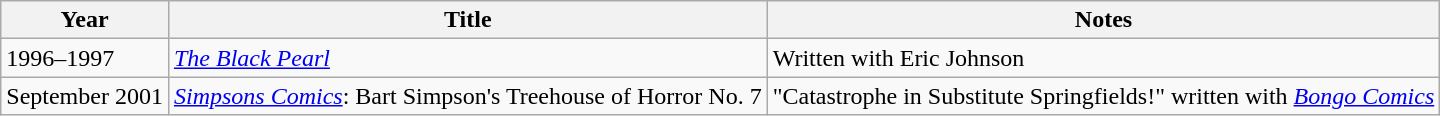<table class="wikitable">
<tr>
<th>Year</th>
<th>Title</th>
<th class="unsortable">Notes</th>
</tr>
<tr>
<td>1996–1997</td>
<td><em><a href='#'>The Black Pearl</a></em></td>
<td>Written with Eric Johnson</td>
</tr>
<tr>
<td>September 2001</td>
<td><em><a href='#'>Simpsons Comics</a></em>: Bart Simpson's Treehouse of Horror No. 7</td>
<td>"Catastrophe in Substitute Springfields!" written with <em><a href='#'>Bongo Comics</a></em></td>
</tr>
</table>
